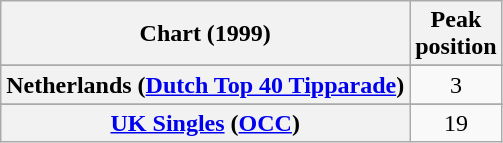<table class="wikitable sortable plainrowheaders">
<tr>
<th>Chart (1999)</th>
<th>Peak<br>position</th>
</tr>
<tr>
</tr>
<tr>
</tr>
<tr>
<th scope="row">Netherlands (<a href='#'>Dutch Top 40 Tipparade</a>)</th>
<td style="text-align:center;">3</td>
</tr>
<tr>
</tr>
<tr>
</tr>
<tr>
</tr>
<tr>
</tr>
<tr>
<th scope="row"><a href='#'>UK Singles</a> (<a href='#'>OCC</a>)</th>
<td style="text-align:center;">19</td>
</tr>
</table>
